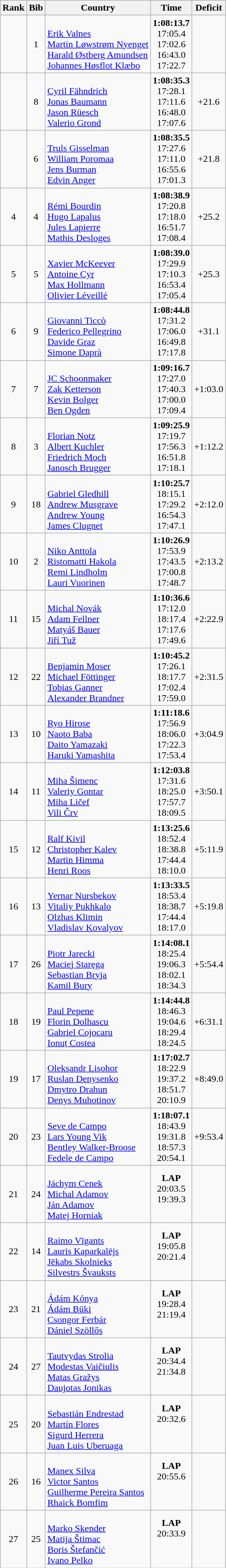<table class="wikitable sortable" style="text-align:center">
<tr>
<th>Rank</th>
<th>Bib</th>
<th>Country</th>
<th>Time</th>
<th>Deficit</th>
</tr>
<tr>
<td></td>
<td>1</td>
<td align=left><br><a href='#'>Erik Valnes</a><br><a href='#'>Martin Løwstrøm Nyenget</a><br><a href='#'>Harald Østberg Amundsen</a><br><a href='#'>Johannes Høsflot Klæbo</a></td>
<td><strong>1:08:13.7</strong><br>17:05.4<br>17:02.6<br>16:43.0<br>17:22.7</td>
<td></td>
</tr>
<tr>
<td></td>
<td>8</td>
<td align=left><br><a href='#'>Cyril Fähndrich</a><br><a href='#'>Jonas Baumann</a><br><a href='#'>Jason Rüesch</a><br><a href='#'>Valerio Grond</a></td>
<td><strong>1:08:35.3</strong><br>17:28.1<br>17:11.6<br>16:48.0<br>17:07.6</td>
<td>+21.6</td>
</tr>
<tr>
<td></td>
<td>6</td>
<td align=left><br><a href='#'>Truls Gisselman</a><br><a href='#'>William Poromaa</a><br><a href='#'>Jens Burman</a><br><a href='#'>Edvin Anger</a></td>
<td><strong>1:08:35.5</strong><br>17:27.6<br>17:11.0<br>16:55.6<br>17:01.3</td>
<td>+21.8</td>
</tr>
<tr>
<td>4</td>
<td>4</td>
<td align=left><br><a href='#'>Rémi Bourdin</a><br><a href='#'>Hugo Lapalus</a><br><a href='#'>Jules Lapierre</a><br><a href='#'>Mathis Desloges</a></td>
<td><strong>1:08:38.9</strong><br>17:20.8<br>17:18.0<br>16:51.7<br>17:08.4</td>
<td>+25.2</td>
</tr>
<tr>
<td>5</td>
<td>5</td>
<td align=left><br><a href='#'>Xavier McKeever</a><br><a href='#'>Antoine Cyr</a><br><a href='#'>Max Hollmann</a><br><a href='#'>Olivier Léveillé</a></td>
<td><strong>1:08:39.0</strong><br>17:29.9<br>17:10.3<br>16:53.4<br>17:05.4</td>
<td>+25.3</td>
</tr>
<tr>
<td>6</td>
<td>9</td>
<td align=left><br><a href='#'>Giovanni Ticcò</a><br><a href='#'>Federico Pellegrino</a><br><a href='#'>Davide Graz</a><br><a href='#'>Simone Daprà</a></td>
<td><strong>1:08:44.8</strong><br>17:31.2<br>17:06.0<br>16:49.8<br>17:17.8</td>
<td>+31.1</td>
</tr>
<tr>
<td>7</td>
<td>7</td>
<td align=left><br><a href='#'>JC Schoonmaker</a><br><a href='#'>Zak Ketterson</a><br><a href='#'>Kevin Bolger</a><br><a href='#'>Ben Ogden</a></td>
<td><strong>1:09:16.7</strong><br>17:27.0<br>17:40.3<br>17:00.0<br>17:09.4</td>
<td>+1:03.0</td>
</tr>
<tr>
<td>8</td>
<td>3</td>
<td align=left><br><a href='#'>Florian Notz</a><br><a href='#'>Albert Kuchler</a><br><a href='#'>Friedrich Moch</a><br><a href='#'>Janosch Brugger</a></td>
<td><strong>1:09:25.9</strong><br>17:19.7<br>17:56.3<br>16:51.8<br>17:18.1</td>
<td>+1:12.2</td>
</tr>
<tr>
<td>9</td>
<td>18</td>
<td align=left><br><a href='#'>Gabriel Gledhill</a><br><a href='#'>Andrew Musgrave</a><br><a href='#'>Andrew Young</a><br><a href='#'>James Clugnet</a></td>
<td><strong>1:10:25.7</strong><br>18:15.1<br>17:29.2<br>16:54.3<br>17:47.1</td>
<td>+2:12.0</td>
</tr>
<tr>
<td>10</td>
<td>2</td>
<td align=left><br><a href='#'>Niko Anttola</a><br><a href='#'>Ristomatti Hakola</a><br><a href='#'>Remi Lindholm</a><br><a href='#'>Lauri Vuorinen</a></td>
<td><strong>1:10:26.9</strong><br>17:53.9<br>17:43.5<br>17:00.8<br>17:48.7</td>
<td>+2:13.2</td>
</tr>
<tr>
<td>11</td>
<td>15</td>
<td align=left><br><a href='#'>Michal Novák</a><br><a href='#'>Adam Fellner</a><br><a href='#'>Matyáš Bauer</a><br><a href='#'>Jiří Tuž</a></td>
<td><strong>1:10:36.6</strong><br>17:12.0<br>18:17.4<br>17:17.6<br>17:49.6</td>
<td>+2:22.9</td>
</tr>
<tr>
<td>12</td>
<td>22</td>
<td align=left><br><a href='#'>Benjamin Moser</a><br><a href='#'>Michael Föttinger</a><br><a href='#'>Tobias Ganner</a><br><a href='#'>Alexander Brandner</a></td>
<td><strong>1:10:45.2</strong><br>17:26.1<br>18:17.7<br>17:02.4<br>17:59.0</td>
<td>+2:31.5</td>
</tr>
<tr>
<td>13</td>
<td>10</td>
<td align=left><br><a href='#'>Ryo Hirose</a><br><a href='#'>Naoto Baba</a><br><a href='#'>Daito Yamazaki</a><br><a href='#'>Haruki Yamashita</a></td>
<td><strong>1:11:18.6</strong><br>17:56.9<br>18:06.0<br>17:22.3<br>17:53.4</td>
<td>+3:04.9</td>
</tr>
<tr>
<td>14</td>
<td>11</td>
<td align=left><br><a href='#'>Miha Šimenc</a><br><a href='#'>Valeriy Gontar</a><br><a href='#'>Miha Ličef</a><br><a href='#'>Vili Črv</a></td>
<td><strong>1:12:03.8</strong><br>17:31.6<br>18:25.0<br>17:57.7<br>18:09.5</td>
<td>+3:50.1</td>
</tr>
<tr>
<td>15</td>
<td>12</td>
<td align=left><br><a href='#'>Ralf Kivil</a><br><a href='#'>Christopher Kalev</a><br><a href='#'>Martin Himma</a><br><a href='#'>Henri Roos</a></td>
<td><strong>1:13:25.6</strong><br>18:52.4<br>18:38.8<br>17:44.4<br>18:10.0</td>
<td>+5:11.9</td>
</tr>
<tr>
<td>16</td>
<td>13</td>
<td align=left><br><a href='#'>Yernar Nursbekov</a> <br><a href='#'>Vitaliy Pukhkalo</a><br><a href='#'>Olzhas Klimin</a><br><a href='#'>Vladislav Kovalyov</a></td>
<td><strong>1:13:33.5</strong><br>18:53.4<br>18:38.7<br>17:44.4<br>18:17.0</td>
<td>+5:19.8</td>
</tr>
<tr>
<td>17</td>
<td>26</td>
<td align=left><br><a href='#'>Piotr Jarecki</a><br><a href='#'>Maciej Staręga</a><br><a href='#'>Sebastian Bryja</a><br><a href='#'>Kamil Bury</a></td>
<td><strong>1:14:08.1</strong><br>18:25.4<br>19:06.3<br>18:02.1<br>18:34.3</td>
<td>+5:54.4</td>
</tr>
<tr>
<td>18</td>
<td>19</td>
<td align=left><br><a href='#'>Paul Pepene</a><br><a href='#'>Florin Dolhascu</a><br><a href='#'>Gabriel Cojocaru</a><br><a href='#'>Ionuț Costea</a></td>
<td><strong>1:14:44.8</strong><br>18:46.3<br>19:04.6<br>18:29.4<br>18:24.5</td>
<td>+6:31.1</td>
</tr>
<tr>
<td>19</td>
<td>17</td>
<td align=left><br><a href='#'>Oleksandr Lisohor</a><br><a href='#'>Ruslan Denysenko</a><br><a href='#'>Dmytro Drahun</a><br><a href='#'>Denys Muhotinov</a></td>
<td><strong>1:17:02.7</strong><br>18:22.9<br>19:37.2<br>18:51.7<br>20:10.9</td>
<td>+8:49.0</td>
</tr>
<tr>
<td>20</td>
<td>23</td>
<td align=left><br><a href='#'>Seve de Campo</a><br><a href='#'>Lars Young Vik</a><br><a href='#'>Bentley Walker-Broose</a><br><a href='#'>Fedele de Campo</a></td>
<td><strong>1:18:07.1</strong><br>18:43.9<br>19:31.8<br>18:57.3<br>20:54.1</td>
<td>+9:53.4</td>
</tr>
<tr>
<td>21</td>
<td>24</td>
<td align=left><br><a href='#'>Jáchym Cenek</a><br><a href='#'>Michal Adamov</a><br><a href='#'>Ján Adamov</a><br><a href='#'>Matej Horniak</a></td>
<td><strong>LAP</strong><br>20:03.5<br>19:39.3<br><br></td>
<td></td>
</tr>
<tr>
<td>22</td>
<td>14</td>
<td align=left><br><a href='#'>Raimo Vīgants</a><br><a href='#'>Lauris Kaparkalējs</a><br><a href='#'>Jēkabs Skolnieks</a><br><a href='#'>Silvestrs Švauksts</a></td>
<td><strong>LAP</strong><br>19:05.8<br>20:21.4<br><br></td>
<td></td>
</tr>
<tr>
<td>23</td>
<td>21</td>
<td align=left><br><a href='#'>Ádám Kónya</a><br><a href='#'>Ádám Büki</a><br><a href='#'>Csongor Ferbár</a><br><a href='#'>Dániel Szöllős</a></td>
<td><strong>LAP</strong><br>19:28.4<br>21:19.4<br><br></td>
<td></td>
</tr>
<tr>
<td>24</td>
<td>27</td>
<td align=left><br><a href='#'>Tautvydas Strolia</a><br><a href='#'>Modestas Vaičiulis</a><br><a href='#'>Matas Gražys</a><br><a href='#'>Daujotas Jonikas</a></td>
<td><strong>LAP</strong><br>20:34.4<br>21:34.8<br><br></td>
<td></td>
</tr>
<tr>
<td>25</td>
<td>20</td>
<td align=left><br><a href='#'>Sebastián Endrestad</a><br><a href='#'>Martín Flores</a><br><a href='#'>Sigurd Herrera</a><br><a href='#'>Juan Luis Uberuaga</a></td>
<td><strong>LAP</strong><br>20:32.6<br><br><br></td>
<td></td>
</tr>
<tr>
<td>26</td>
<td>16</td>
<td align=left><br><a href='#'>Manex Silva</a><br><a href='#'>Victor Santos</a><br><a href='#'>Guilherme Pereira Santos</a><br><a href='#'>Rhaick Bomfim</a></td>
<td><strong>LAP</strong><br>20:55.6<br><br><br></td>
<td></td>
</tr>
<tr>
<td>27</td>
<td>25</td>
<td align=left><br><a href='#'>Marko Skender</a><br><a href='#'>Matija Štimac</a><br><a href='#'>Boris Štefančić</a><br><a href='#'>Ivano Pelko</a></td>
<td><strong>LAP</strong><br>20:33.9<br><br><br></td>
<td></td>
</tr>
</table>
